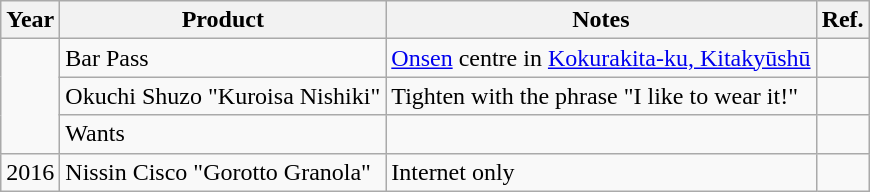<table class="wikitable">
<tr>
<th>Year</th>
<th>Product</th>
<th>Notes</th>
<th>Ref.</th>
</tr>
<tr>
<td rowspan="3"></td>
<td>Bar Pass</td>
<td><a href='#'>Onsen</a> centre in <a href='#'>Kokurakita-ku, Kitakyūshū</a></td>
<td></td>
</tr>
<tr>
<td>Okuchi Shuzo "Kuroisa Nishiki"</td>
<td>Tighten with the phrase "I like to wear it!"</td>
<td></td>
</tr>
<tr>
<td>Wants</td>
<td></td>
<td></td>
</tr>
<tr>
<td>2016</td>
<td>Nissin Cisco "Gorotto Granola"</td>
<td>Internet only</td>
<td></td>
</tr>
</table>
